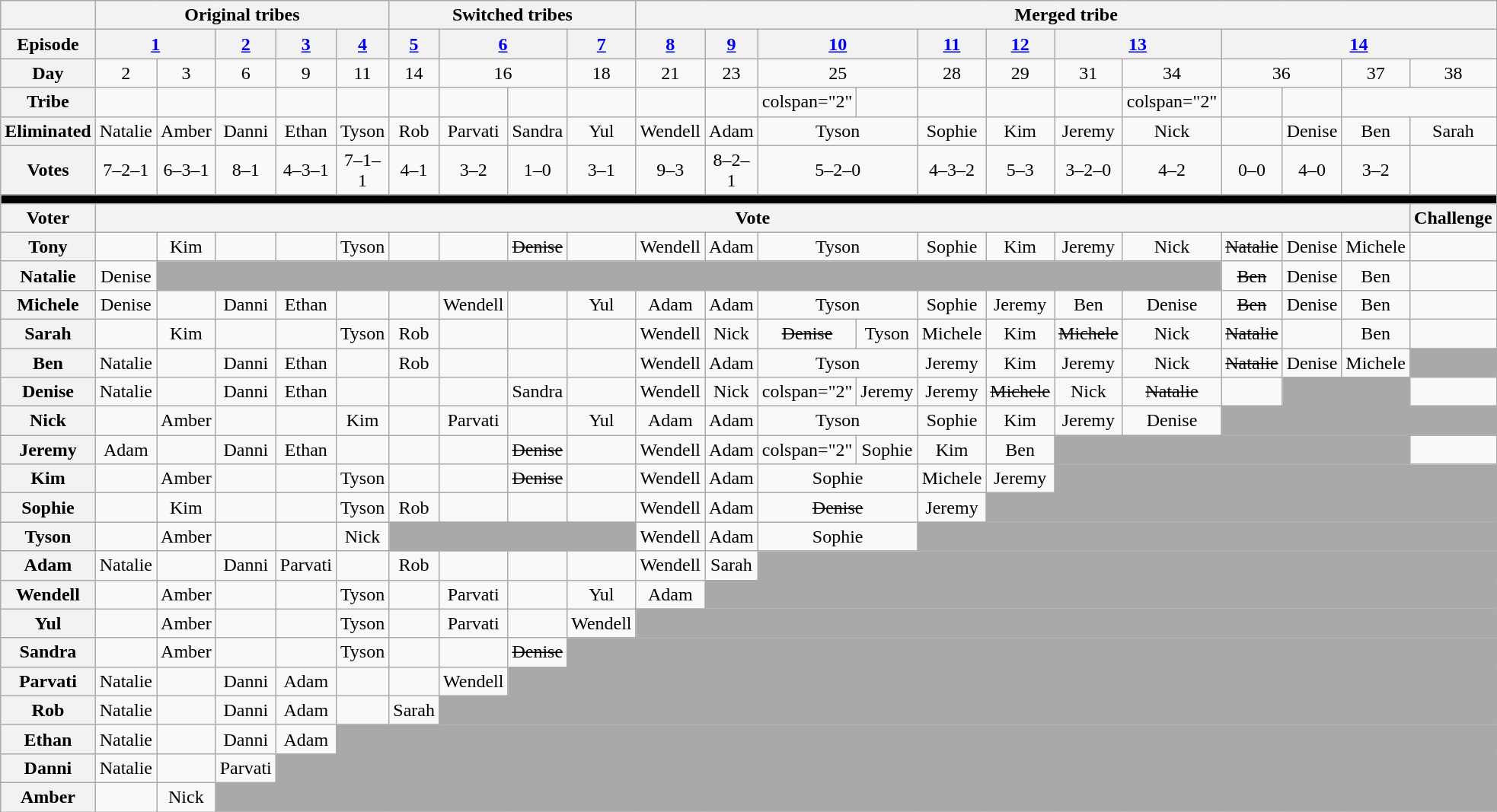<table class="wikitable nowrap" width=100% style="text-align:center;">
<tr>
<th></th>
<th colspan="5">Original tribes</th>
<th colspan="4">Switched tribes</th>
<th colspan="12">Merged tribe</th>
</tr>
<tr>
<th>Episode</th>
<th colspan="2"><a href='#'>1</a></th>
<th><a href='#'>2</a></th>
<th><a href='#'>3</a></th>
<th><a href='#'>4</a></th>
<th><a href='#'>5</a></th>
<th colspan="2"><a href='#'>6</a></th>
<th><a href='#'>7</a></th>
<th><a href='#'>8</a></th>
<th><a href='#'>9</a></th>
<th colspan="2"><a href='#'>10</a></th>
<th><a href='#'>11</a></th>
<th><a href='#'>12</a></th>
<th colspan="2"><a href='#'>13</a></th>
<th colspan="4"><a href='#'>14</a></th>
</tr>
<tr>
<th>Day</th>
<td>2</td>
<td>3</td>
<td>6</td>
<td>9</td>
<td>11</td>
<td>14</td>
<td colspan="2">16</td>
<td>18</td>
<td>21</td>
<td>23</td>
<td colspan="2">25</td>
<td>28</td>
<td>29</td>
<td>31</td>
<td>34</td>
<td colspan="2">36</td>
<td>37</td>
<td>38</td>
</tr>
<tr>
<th>Tribe</th>
<td></td>
<td></td>
<td></td>
<td></td>
<td></td>
<td></td>
<td></td>
<td></td>
<td></td>
<td></td>
<td></td>
<td>colspan="2" </td>
<td></td>
<td></td>
<td></td>
<td></td>
<td>colspan="2" </td>
<td></td>
<td></td>
</tr>
<tr>
<th>Eliminated</th>
<td>Natalie</td>
<td>Amber</td>
<td>Danni</td>
<td>Ethan</td>
<td>Tyson</td>
<td>Rob</td>
<td>Parvati</td>
<td>Sandra</td>
<td>Yul</td>
<td>Wendell</td>
<td>Adam</td>
<td colspan="2">Tyson</td>
<td>Sophie</td>
<td>Kim</td>
<td>Jeremy</td>
<td>Nick</td>
<td></td>
<td>Denise</td>
<td>Ben</td>
<td>Sarah</td>
</tr>
<tr>
<th>Votes</th>
<td>7–2–1</td>
<td>6–3–1</td>
<td>8–1</td>
<td>4–3–1</td>
<td>7–1–1</td>
<td>4–1</td>
<td>3–2</td>
<td>1–0</td>
<td>3–1</td>
<td>9–3</td>
<td>8–2–1</td>
<td colspan="2">5–2–0</td>
<td>4–3–2</td>
<td>5–3</td>
<td>3–2–0</td>
<td>4–2</td>
<td>0–0</td>
<td>4–0</td>
<td>3–2</td>
<td></td>
</tr>
<tr>
<td colspan="22" bgcolor="black"></td>
</tr>
<tr>
<th>Voter</th>
<th colspan="20">Vote</th>
<th>Challenge</th>
</tr>
<tr>
<th>Tony</th>
<td></td>
<td>Kim</td>
<td></td>
<td></td>
<td>Tyson</td>
<td></td>
<td></td>
<td><s>Denise</s></td>
<td></td>
<td>Wendell</td>
<td>Adam</td>
<td colspan="2">Tyson</td>
<td>Sophie</td>
<td>Kim</td>
<td>Jeremy</td>
<td>Nick</td>
<td><s>Natalie</s></td>
<td>Denise</td>
<td>Michele</td>
<td></td>
</tr>
<tr>
<th>Natalie</th>
<td>Denise</td>
<td colspan="16" style="background:darkgrey;"></td>
<td><s>Ben</s></td>
<td>Denise</td>
<td>Ben</td>
<td></td>
</tr>
<tr>
<th>Michele</th>
<td>Denise</td>
<td></td>
<td>Danni</td>
<td>Ethan</td>
<td></td>
<td></td>
<td>Wendell</td>
<td></td>
<td>Yul</td>
<td>Adam</td>
<td>Adam</td>
<td colspan="2">Tyson</td>
<td>Sophie</td>
<td>Jeremy</td>
<td>Ben</td>
<td>Denise</td>
<td><s>Ben</s></td>
<td>Denise</td>
<td>Ben</td>
<td></td>
</tr>
<tr>
<th>Sarah</th>
<td></td>
<td>Kim</td>
<td></td>
<td></td>
<td>Tyson</td>
<td>Rob</td>
<td></td>
<td></td>
<td></td>
<td>Wendell</td>
<td>Nick</td>
<td><s>Denise</s></td>
<td>Tyson</td>
<td>Michele</td>
<td>Kim</td>
<td><s>Michele</s></td>
<td>Nick</td>
<td><s>Natalie</s></td>
<td></td>
<td>Ben</td>
<td></td>
</tr>
<tr>
<th>Ben</th>
<td>Natalie</td>
<td></td>
<td>Danni</td>
<td>Ethan</td>
<td></td>
<td>Rob</td>
<td></td>
<td></td>
<td></td>
<td>Wendell</td>
<td>Adam</td>
<td colspan="2">Tyson</td>
<td>Jeremy</td>
<td>Kim</td>
<td>Jeremy</td>
<td>Nick</td>
<td><s>Natalie</s></td>
<td>Denise</td>
<td>Michele</td>
<td bgcolor="darkgray"></td>
</tr>
<tr>
<th>Denise</th>
<td>Natalie</td>
<td></td>
<td>Danni</td>
<td>Ethan</td>
<td></td>
<td></td>
<td></td>
<td>Sandra</td>
<td></td>
<td>Wendell</td>
<td>Nick</td>
<td>colspan="2" </td>
<td>Jeremy</td>
<td>Jeremy</td>
<td><s>Michele</s></td>
<td>Nick</td>
<td><s>Natalie</s></td>
<td></td>
<td colspan="2" style="background:darkgrey;"></td>
</tr>
<tr>
<th>Nick</th>
<td></td>
<td>Amber</td>
<td></td>
<td></td>
<td>Kim</td>
<td></td>
<td>Parvati</td>
<td></td>
<td>Yul</td>
<td>Adam</td>
<td>Adam</td>
<td colspan="2">Tyson</td>
<td>Sophie</td>
<td>Kim</td>
<td>Jeremy</td>
<td>Denise</td>
<td colspan="4" style="background:darkgrey;"></td>
</tr>
<tr>
<th>Jeremy</th>
<td>Adam</td>
<td></td>
<td>Danni</td>
<td>Ethan</td>
<td></td>
<td></td>
<td></td>
<td><s>Denise</s></td>
<td></td>
<td>Wendell</td>
<td>Adam</td>
<td>colspan="2" </td>
<td>Sophie</td>
<td>Kim</td>
<td>Ben</td>
<td colspan="5" style="background:darkgrey;"></td>
</tr>
<tr>
<th>Kim</th>
<td></td>
<td>Amber</td>
<td></td>
<td></td>
<td>Tyson</td>
<td></td>
<td></td>
<td><s>Denise</s></td>
<td></td>
<td>Wendell</td>
<td>Adam</td>
<td colspan="2">Sophie</td>
<td>Michele</td>
<td>Jeremy</td>
<td colspan="6" style="background:darkgrey;"></td>
</tr>
<tr>
<th>Sophie</th>
<td></td>
<td>Kim</td>
<td></td>
<td></td>
<td>Tyson</td>
<td>Rob</td>
<td></td>
<td></td>
<td></td>
<td>Wendell</td>
<td>Adam</td>
<td colspan="2"><s>Denise</s></td>
<td>Jeremy</td>
<td colspan="7" style="background:darkgrey;"></td>
</tr>
<tr>
<th>Tyson</th>
<td></td>
<td>Amber</td>
<td></td>
<td></td>
<td>Nick</td>
<td bgcolor=darkgrey colspan=4></td>
<td>Wendell</td>
<td>Adam</td>
<td colspan="2">Sophie</td>
<td colspan="8" style="background:darkgrey;"></td>
</tr>
<tr>
<th>Adam</th>
<td>Natalie</td>
<td></td>
<td>Danni</td>
<td>Parvati</td>
<td></td>
<td>Rob</td>
<td></td>
<td></td>
<td></td>
<td>Wendell</td>
<td>Sarah</td>
<td colspan="10" style="background:darkgrey;"></td>
</tr>
<tr>
<th>Wendell</th>
<td></td>
<td>Amber</td>
<td></td>
<td></td>
<td>Tyson</td>
<td></td>
<td>Parvati</td>
<td></td>
<td>Yul</td>
<td>Adam</td>
<td colspan="11" style="background:darkgrey;"></td>
</tr>
<tr>
<th>Yul</th>
<td></td>
<td>Amber</td>
<td></td>
<td></td>
<td>Tyson</td>
<td></td>
<td>Parvati</td>
<td></td>
<td>Wendell</td>
<td colspan="12" style="background:darkgrey;"></td>
</tr>
<tr>
<th>Sandra</th>
<td></td>
<td>Amber</td>
<td></td>
<td></td>
<td>Tyson</td>
<td></td>
<td></td>
<td><s>Denise</s></td>
<td colspan="13" style="background:darkgrey;"></td>
</tr>
<tr>
<th>Parvati</th>
<td>Natalie</td>
<td></td>
<td>Danni</td>
<td>Adam</td>
<td></td>
<td></td>
<td>Wendell</td>
<td colspan="14" style="background:darkgrey;"></td>
</tr>
<tr>
<th>Rob</th>
<td>Natalie</td>
<td></td>
<td>Danni</td>
<td>Adam</td>
<td></td>
<td>Sarah</td>
<td colspan="15" style="background:darkgrey;"></td>
</tr>
<tr>
<th>Ethan</th>
<td>Natalie</td>
<td></td>
<td>Danni</td>
<td>Adam</td>
<td colspan="17" style="background:darkgrey;"></td>
</tr>
<tr>
<th>Danni</th>
<td>Natalie</td>
<td></td>
<td>Parvati</td>
<td colspan="18" style="background:darkgrey;"></td>
</tr>
<tr>
<th>Amber</th>
<td></td>
<td>Nick</td>
<td colspan="19" style="background:darkgrey;"></td>
</tr>
</table>
